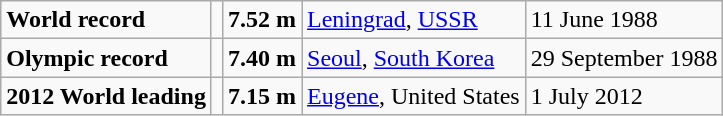<table class="wikitable">
<tr>
<td><strong>World record</strong></td>
<td></td>
<td><strong>7.52 m</strong></td>
<td><a href='#'>Leningrad</a>, <a href='#'>USSR</a></td>
<td>11 June 1988</td>
</tr>
<tr>
<td><strong>Olympic record</strong></td>
<td></td>
<td><strong>7.40 m</strong></td>
<td><a href='#'>Seoul</a>, <a href='#'>South Korea</a></td>
<td>29 September 1988</td>
</tr>
<tr>
<td><strong>2012 World leading</strong></td>
<td></td>
<td><strong>7.15 m</strong></td>
<td><a href='#'>Eugene</a>, United States</td>
<td>1 July 2012</td>
</tr>
</table>
